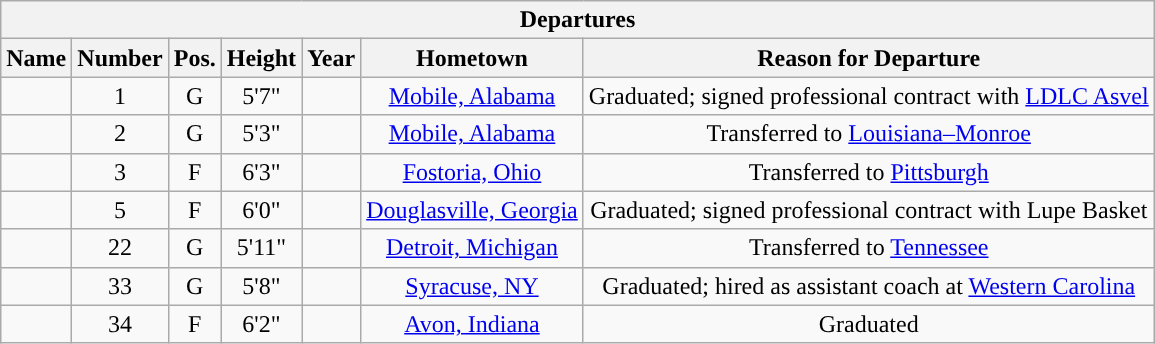<table class="wikitable sortable" border="1" style="text-align: center;">
<tr>
<th colspan=7>Departures</th>
</tr>
<tr align=center>
<th>Name</th>
<th>Number</th>
<th>Pos.</th>
<th>Height</th>
<th>Year</th>
<th>Hometown</th>
<th>Reason for Departure</th>
</tr>
<tr>
<td></td>
<td>1</td>
<td>G</td>
<td>5'7"</td>
<td></td>
<td><a href='#'>Mobile, Alabama</a></td>
<td>Graduated; signed professional contract with <a href='#'>LDLC Asvel</a></td>
</tr>
<tr>
<td></td>
<td>2</td>
<td>G</td>
<td>5'3"</td>
<td></td>
<td><a href='#'>Mobile, Alabama</a></td>
<td>Transferred to <a href='#'>Louisiana–Monroe</a></td>
</tr>
<tr>
<td></td>
<td>3</td>
<td>F</td>
<td>6'3"</td>
<td></td>
<td><a href='#'>Fostoria, Ohio</a></td>
<td>Transferred to <a href='#'>Pittsburgh</a></td>
</tr>
<tr>
<td></td>
<td>5</td>
<td>F</td>
<td>6'0"</td>
<td></td>
<td><a href='#'>Douglasville, Georgia</a></td>
<td>Graduated; signed professional contract with Lupe Basket</td>
</tr>
<tr>
<td></td>
<td>22</td>
<td>G</td>
<td>5'11"</td>
<td></td>
<td><a href='#'>Detroit, Michigan</a></td>
<td>Transferred to <a href='#'>Tennessee</a></td>
</tr>
<tr>
<td></td>
<td>33</td>
<td>G</td>
<td>5'8"</td>
<td></td>
<td><a href='#'>Syracuse, NY</a></td>
<td>Graduated; hired as assistant coach at <a href='#'>Western Carolina</a></td>
</tr>
<tr>
<td></td>
<td>34</td>
<td>F</td>
<td>6'2"</td>
<td></td>
<td><a href='#'>Avon, Indiana</a></td>
<td>Graduated</td>
</tr>
</table>
